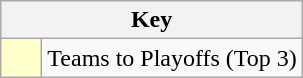<table class="wikitable" style="text-align: center;">
<tr>
<th colspan=2>Key</th>
</tr>
<tr>
<td style="background:#ffffcc; width:20px;"></td>
<td align=left>Teams to Playoffs (Top 3)</td>
</tr>
</table>
